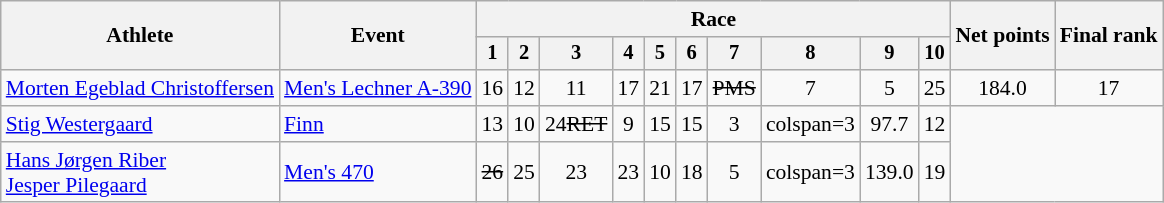<table class="wikitable" style="font-size:90%">
<tr>
<th rowspan="2">Athlete</th>
<th rowspan="2">Event</th>
<th colspan=10>Race</th>
<th rowspan=2>Net points</th>
<th rowspan=2>Final rank</th>
</tr>
<tr style="font-size:95%">
<th>1</th>
<th>2</th>
<th>3</th>
<th>4</th>
<th>5</th>
<th>6</th>
<th>7</th>
<th>8</th>
<th>9</th>
<th>10</th>
</tr>
<tr align=center>
<td align=left><a href='#'>Morten Egeblad Christoffersen</a></td>
<td align=left><a href='#'>Men's Lechner A-390</a></td>
<td>16</td>
<td>12</td>
<td>11</td>
<td>17</td>
<td>21</td>
<td>17</td>
<td><s>PMS</s></td>
<td>7</td>
<td>5</td>
<td>25</td>
<td>184.0</td>
<td>17</td>
</tr>
<tr align=center>
<td align=left><a href='#'>Stig Westergaard</a></td>
<td align=left><a href='#'>Finn</a></td>
<td>13</td>
<td>10</td>
<td>24<s>RET</s></td>
<td>9</td>
<td>15</td>
<td>15</td>
<td>3</td>
<td>colspan=3 </td>
<td>97.7</td>
<td>12</td>
</tr>
<tr align=center>
<td align=left><a href='#'>Hans Jørgen Riber</a><br><a href='#'>Jesper Pilegaard</a></td>
<td align=left><a href='#'>Men's 470</a></td>
<td><s>26</s></td>
<td>25</td>
<td>23</td>
<td>23</td>
<td>10</td>
<td>18</td>
<td>5</td>
<td>colspan=3 </td>
<td>139.0</td>
<td>19</td>
</tr>
</table>
